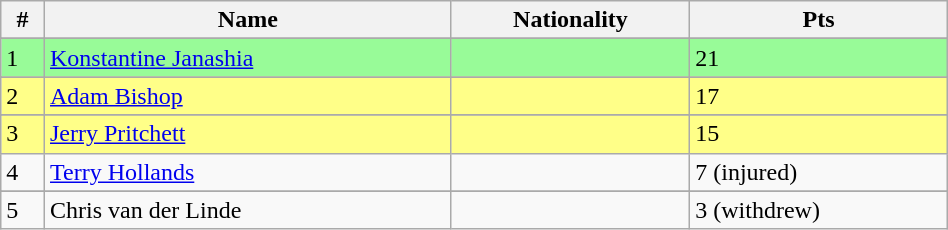<table class="wikitable" style="display: inline-table; width: 50%;">
<tr>
<th>#</th>
<th>Name</th>
<th>Nationality</th>
<th>Pts</th>
</tr>
<tr>
</tr>
<tr style="background:palegreen">
<td>1</td>
<td><a href='#'>Konstantine Janashia</a></td>
<td></td>
<td>21</td>
</tr>
<tr>
</tr>
<tr style="background:#ff8">
<td>2</td>
<td><a href='#'>Adam Bishop</a></td>
<td></td>
<td>17</td>
</tr>
<tr>
</tr>
<tr style="background:#ff8">
<td>3</td>
<td><a href='#'>Jerry Pritchett</a></td>
<td></td>
<td>15</td>
</tr>
<tr>
<td>4</td>
<td><a href='#'>Terry Hollands</a></td>
<td></td>
<td>7 (injured)</td>
</tr>
<tr>
</tr>
<tr>
<td>5</td>
<td>Chris van der Linde</td>
<td></td>
<td>3 (withdrew)</td>
</tr>
</table>
